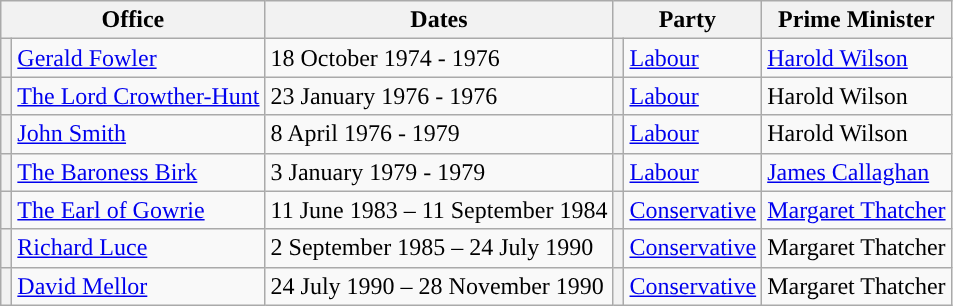<table class="wikitable sortable">
<tr>
<th colspan="2">Office</th>
<th>Dates</th>
<th colspan="2">Party</th>
<th>Prime Minister</th>
</tr>
<tr>
<th style="background-color: "></th>
<td><a href='#'>Gerald Fowler</a></td>
<td>18 October 1974 - 1976</td>
<th style="background-color: "></th>
<td><a href='#'>Labour</a></td>
<td><a href='#'>Harold Wilson</a></td>
</tr>
<tr>
<th style="background-color: "></th>
<td><a href='#'>The Lord Crowther-Hunt</a></td>
<td>23 January 1976 - 1976</td>
<th style="background-color: "></th>
<td><a href='#'>Labour</a></td>
<td>Harold Wilson</td>
</tr>
<tr>
<th style="background-color: "></th>
<td><a href='#'>John Smith</a></td>
<td>8 April 1976 - 1979</td>
<th style="background-color: "></th>
<td><a href='#'>Labour</a></td>
<td>Harold Wilson</td>
</tr>
<tr>
<th style="background-color: "></th>
<td><a href='#'>The Baroness Birk</a></td>
<td>3 January 1979 - 1979</td>
<th style="background-color: "></th>
<td><a href='#'>Labour</a></td>
<td><a href='#'>James Callaghan</a></td>
</tr>
<tr>
<th style="background-color: "></th>
<td><a href='#'>The Earl of Gowrie</a></td>
<td>11 June 1983 – 11 September 1984</td>
<th style="background-color: "></th>
<td><a href='#'>Conservative</a></td>
<td><a href='#'>Margaret Thatcher</a></td>
</tr>
<tr>
<th style="background-color: "></th>
<td><a href='#'>Richard Luce</a></td>
<td>2 September 1985 – 24 July 1990</td>
<th style="background-color: "></th>
<td><a href='#'>Conservative</a></td>
<td>Margaret Thatcher</td>
</tr>
<tr>
<th style="background-color: "></th>
<td><a href='#'>David Mellor</a></td>
<td>24 July 1990 – 28 November 1990</td>
<th style="background-color: "></th>
<td><a href='#'>Conservative</a></td>
<td>Margaret Thatcher</td>
</tr>
</table>
